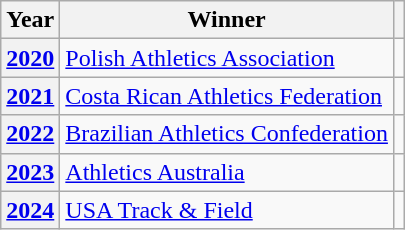<table class="wikitable sortable">
<tr>
<th scope="col">Year</th>
<th scope="col">Winner</th>
<th scope="col" class="unsortable"></th>
</tr>
<tr>
<th scope="row"><a href='#'>2020</a></th>
<td> <a href='#'>Polish Athletics Association</a></td>
<td align=center></td>
</tr>
<tr>
<th scope="row"><a href='#'>2021</a></th>
<td> <a href='#'>Costa Rican Athletics Federation</a></td>
<td align=center></td>
</tr>
<tr>
<th scope="row"><a href='#'>2022</a></th>
<td> <a href='#'>Brazilian Athletics Confederation</a></td>
<td align=center></td>
</tr>
<tr>
<th scope="row"><a href='#'>2023</a></th>
<td> <a href='#'>Athletics Australia</a></td>
<td style="text-align:center;"></td>
</tr>
<tr>
<th scope="row"><a href='#'>2024</a></th>
<td> <a href='#'>USA Track & Field</a></td>
<td style="text-align:center;"></td>
</tr>
</table>
